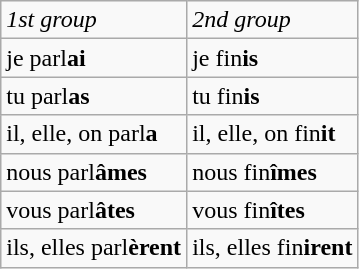<table class=wikitable>
<tr>
<td><em>1st group</em></td>
<td><em>2nd group</em></td>
</tr>
<tr>
<td>je parl<strong>ai</strong></td>
<td>je fin<strong>is</strong></td>
</tr>
<tr>
<td>tu parl<strong>as</strong></td>
<td>tu fin<strong>is</strong></td>
</tr>
<tr>
<td>il, elle, on parl<strong>a</strong></td>
<td>il, elle, on fin<strong>it</strong></td>
</tr>
<tr>
<td>nous parl<strong>âmes</strong></td>
<td>nous fin<strong>îmes</strong></td>
</tr>
<tr>
<td>vous parl<strong>âtes</strong></td>
<td>vous fin<strong>îtes</strong></td>
</tr>
<tr>
<td>ils, elles parl<strong>èrent</strong></td>
<td>ils, elles fin<strong>irent</strong></td>
</tr>
</table>
